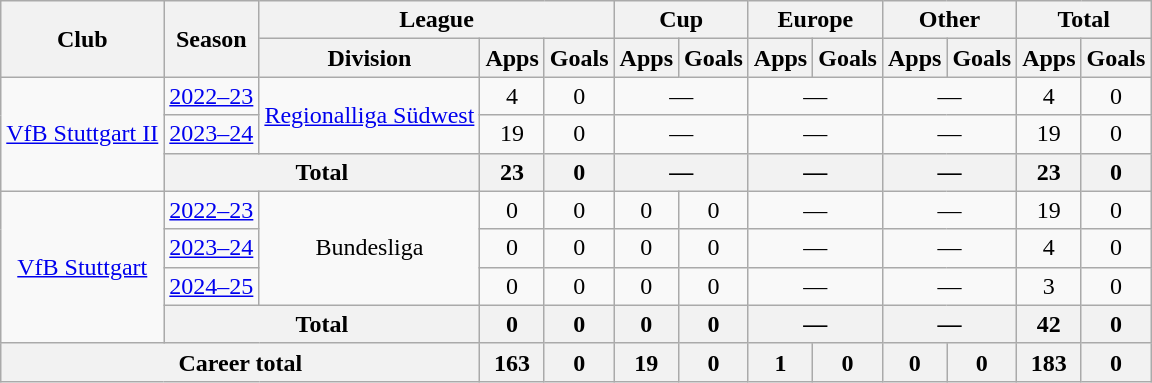<table class="wikitable" style="text-align:center">
<tr>
<th rowspan="2">Club</th>
<th rowspan="2">Season</th>
<th colspan="3">League</th>
<th colspan="2">Cup</th>
<th colspan="2">Europe</th>
<th colspan="2">Other</th>
<th colspan="2">Total</th>
</tr>
<tr>
<th>Division</th>
<th>Apps</th>
<th>Goals</th>
<th>Apps</th>
<th>Goals</th>
<th>Apps</th>
<th>Goals</th>
<th>Apps</th>
<th>Goals</th>
<th>Apps</th>
<th>Goals</th>
</tr>
<tr>
<td rowspan="3"><a href='#'>VfB Stuttgart II</a></td>
<td><a href='#'>2022–23</a></td>
<td rowspan="2"><a href='#'>Regionalliga Südwest</a></td>
<td>4</td>
<td>0</td>
<td colspan="2">—</td>
<td colspan="2">—</td>
<td colspan="2">—</td>
<td>4</td>
<td>0</td>
</tr>
<tr>
<td><a href='#'>2023–24</a></td>
<td>19</td>
<td>0</td>
<td colspan="2">—</td>
<td colspan="2">—</td>
<td colspan="2">—</td>
<td>19</td>
<td>0</td>
</tr>
<tr>
<th colspan="2">Total</th>
<th>23</th>
<th>0</th>
<th colspan="2">—</th>
<th colspan="2">—</th>
<th colspan="2">—</th>
<th>23</th>
<th>0</th>
</tr>
<tr>
<td rowspan="4"><a href='#'>VfB Stuttgart</a></td>
<td><a href='#'>2022–23</a></td>
<td rowspan="3">Bundesliga</td>
<td>0</td>
<td>0</td>
<td>0</td>
<td>0</td>
<td colspan="2">—</td>
<td colspan="2">—</td>
<td>19</td>
<td>0</td>
</tr>
<tr>
<td><a href='#'>2023–24</a></td>
<td>0</td>
<td>0</td>
<td>0</td>
<td>0</td>
<td colspan="2">—</td>
<td colspan="2">—</td>
<td>4</td>
<td>0</td>
</tr>
<tr>
<td><a href='#'>2024–25</a></td>
<td>0</td>
<td>0</td>
<td>0</td>
<td>0</td>
<td colspan="2">—</td>
<td colspan="2">—</td>
<td>3</td>
<td>0</td>
</tr>
<tr>
<th colspan="2">Total</th>
<th>0</th>
<th>0</th>
<th>0</th>
<th>0</th>
<th colspan="2">—</th>
<th colspan="2">—</th>
<th>42</th>
<th>0</th>
</tr>
<tr>
<th colspan="3">Career total</th>
<th>163</th>
<th>0</th>
<th>19</th>
<th>0</th>
<th>1</th>
<th>0</th>
<th>0</th>
<th>0</th>
<th>183</th>
<th>0</th>
</tr>
</table>
